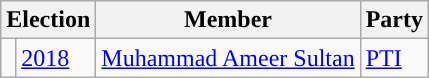<table class="wikitable">
<tr>
<th colspan="2">Election</th>
<th>Member</th>
<th>Party</th>
</tr>
<tr>
<td style="background-color: "></td>
<td><a href='#'>2018</a></td>
<td><a href='#'>Muhammad Ameer Sultan</a></td>
<td><a href='#'>PTI</a></td>
</tr>
</table>
